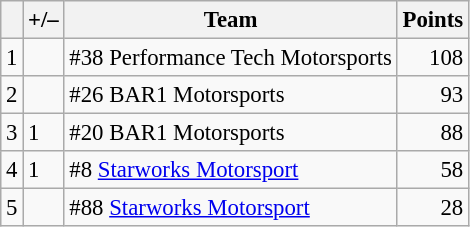<table class="wikitable" style="font-size: 95%;">
<tr>
<th scope="col"></th>
<th scope="col">+/–</th>
<th scope="col">Team</th>
<th scope="col">Points</th>
</tr>
<tr>
<td align=center>1</td>
<td align="left"></td>
<td> #38 Performance Tech Motorsports</td>
<td align=right>108</td>
</tr>
<tr>
<td align=center>2</td>
<td align="left"></td>
<td> #26 BAR1 Motorsports</td>
<td align=right>93</td>
</tr>
<tr>
<td align=center>3</td>
<td align="left"> 1</td>
<td> #20 BAR1 Motorsports</td>
<td align=right>88</td>
</tr>
<tr>
<td align=center>4</td>
<td align="left"> 1</td>
<td> #8 <a href='#'>Starworks Motorsport</a></td>
<td align=right>58</td>
</tr>
<tr>
<td align=center>5</td>
<td align="left"></td>
<td> #88 <a href='#'>Starworks Motorsport</a></td>
<td align=right>28</td>
</tr>
</table>
